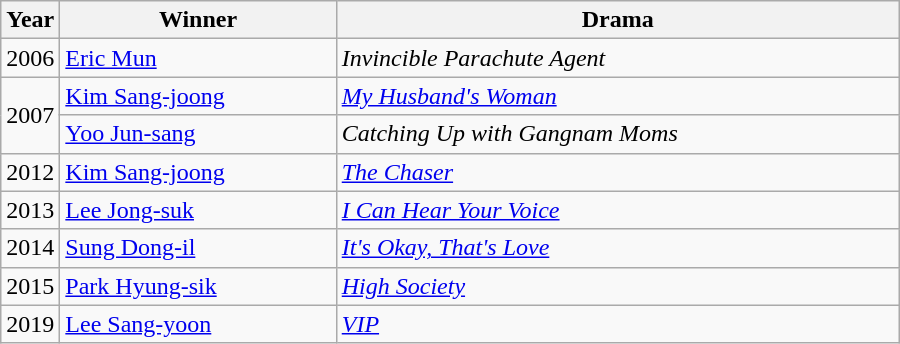<table class="wikitable" style="width:600px">
<tr>
<th width=10>Year</th>
<th>Winner</th>
<th>Drama</th>
</tr>
<tr>
<td>2006</td>
<td><a href='#'>Eric Mun</a></td>
<td><em>Invincible Parachute Agent</em></td>
</tr>
<tr>
<td rowspan=2>2007</td>
<td><a href='#'>Kim Sang-joong</a></td>
<td><em><a href='#'>My Husband's Woman</a></em></td>
</tr>
<tr>
<td><a href='#'>Yoo Jun-sang</a></td>
<td><em>Catching Up with Gangnam Moms</em></td>
</tr>
<tr>
<td>2012</td>
<td><a href='#'>Kim Sang-joong</a></td>
<td><em><a href='#'>The Chaser</a></em></td>
</tr>
<tr>
<td>2013</td>
<td><a href='#'>Lee Jong-suk</a></td>
<td><em><a href='#'>I Can Hear Your Voice</a></em></td>
</tr>
<tr>
<td>2014</td>
<td><a href='#'>Sung Dong-il</a></td>
<td><em><a href='#'>It's Okay, That's Love</a></em></td>
</tr>
<tr>
<td>2015</td>
<td><a href='#'>Park Hyung-sik</a></td>
<td><em><a href='#'>High Society</a></em></td>
</tr>
<tr>
<td>2019</td>
<td><a href='#'>Lee Sang-yoon</a></td>
<td><em><a href='#'>VIP</a></em></td>
</tr>
</table>
